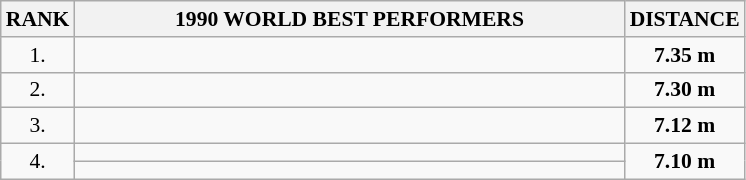<table class="wikitable" style="border-collapse: collapse; font-size: 90%;">
<tr>
<th>RANK</th>
<th align="center" style="width: 25em">1990 WORLD BEST PERFORMERS</th>
<th align="center" style="width: 5em">DISTANCE</th>
</tr>
<tr>
<td align="center">1.</td>
<td></td>
<td align="center"><strong>7.35 m</strong></td>
</tr>
<tr>
<td align="center">2.</td>
<td></td>
<td align="center"><strong>7.30 m</strong></td>
</tr>
<tr>
<td align="center">3.</td>
<td></td>
<td align="center"><strong>7.12 m</strong></td>
</tr>
<tr>
<td rowspan=2 align="center">4.</td>
<td></td>
<td rowspan=2 align="center"><strong>7.10 m</strong></td>
</tr>
<tr>
<td></td>
</tr>
</table>
